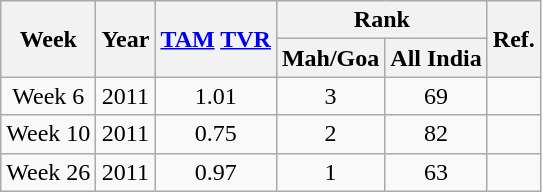<table class="wikitable sortable" style="text-align:center">
<tr>
<th rowspan="2">Week</th>
<th rowspan="2">Year</th>
<th rowspan="2"><a href='#'>TAM</a> <a href='#'>TVR</a></th>
<th colspan="2">Rank</th>
<th rowspan="2">Ref.</th>
</tr>
<tr>
<th>Mah/Goa</th>
<th>All India</th>
</tr>
<tr>
<td>Week 6</td>
<td>2011</td>
<td>1.01</td>
<td>3</td>
<td>69</td>
<td></td>
</tr>
<tr>
<td>Week 10</td>
<td>2011</td>
<td>0.75</td>
<td>2</td>
<td>82</td>
<td></td>
</tr>
<tr>
<td>Week 26</td>
<td>2011</td>
<td>0.97</td>
<td>1</td>
<td>63</td>
<td></td>
</tr>
</table>
